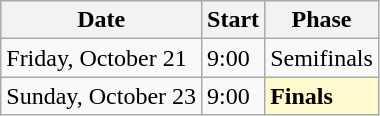<table class=wikitable>
<tr>
<th>Date</th>
<th>Start</th>
<th>Phase</th>
</tr>
<tr>
<td>Friday, October 21</td>
<td>9:00</td>
<td>Semifinals</td>
</tr>
<tr>
<td>Sunday, October 23</td>
<td>9:00</td>
<td style=background:lemonchiffon><strong>Finals</strong></td>
</tr>
</table>
